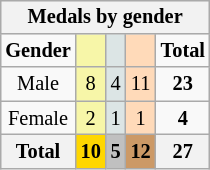<table class="wikitable" style="font-size:85%; float:right">
<tr style="background:#efefef;">
<th colspan=5>Medals by gender</th>
</tr>
<tr align=center>
<td><strong>Gender</strong></td>
<td bgcolor=#F7F6A8></td>
<td bgcolor=#DCE5E5></td>
<td bgcolor=#FFDAB9></td>
<td><strong>Total</strong></td>
</tr>
<tr align=center>
<td>Male</td>
<td style="background:#F7F6A8;">8</td>
<td style="background:#DCE5E5;">4</td>
<td style="background:#FFDAB9;">11</td>
<td><strong>23</strong></td>
</tr>
<tr align=center>
<td>Female</td>
<td style="background:#F7F6A8;">2</td>
<td style="background:#DCE5E5;">1</td>
<td style="background:#FFDAB9;">1</td>
<td><strong>4</strong></td>
</tr>
<tr align=center>
<th>Total</th>
<th style="background:gold">10</th>
<th style="background:silver">5</th>
<th style="background:#c96">12</th>
<th>27</th>
</tr>
</table>
